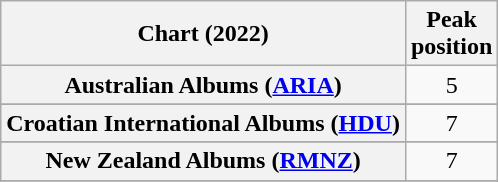<table class="wikitable sortable plainrowheaders" style="text-align:center">
<tr>
<th scope="col">Chart (2022)</th>
<th scope="col">Peak<br>position</th>
</tr>
<tr>
<th scope="row">Australian Albums (<a href='#'>ARIA</a>)</th>
<td>5</td>
</tr>
<tr>
</tr>
<tr>
</tr>
<tr>
</tr>
<tr>
</tr>
<tr>
<th scope="row">Croatian International Albums (<a href='#'>HDU</a>)</th>
<td>7</td>
</tr>
<tr>
</tr>
<tr>
</tr>
<tr>
</tr>
<tr>
</tr>
<tr>
</tr>
<tr>
</tr>
<tr>
<th scope="row">New Zealand Albums (<a href='#'>RMNZ</a>)</th>
<td>7</td>
</tr>
<tr>
</tr>
<tr>
</tr>
<tr>
</tr>
<tr>
</tr>
<tr>
</tr>
<tr>
</tr>
<tr>
</tr>
<tr>
</tr>
<tr>
</tr>
<tr>
</tr>
<tr>
</tr>
</table>
